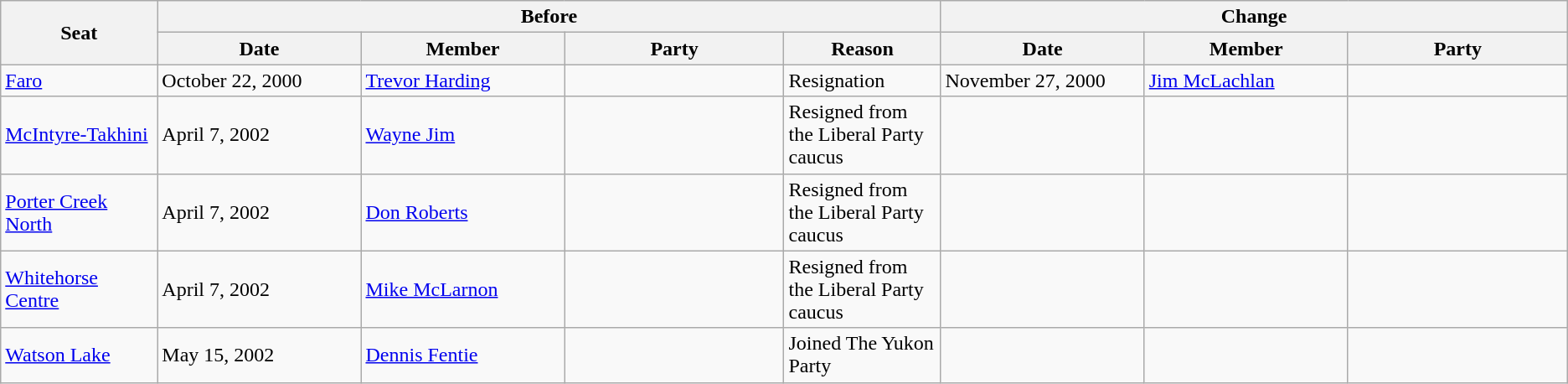<table class="wikitable" style="border: none;">
<tr>
<th rowspan="2" width="10%">Seat</th>
<th colspan="4" width="50%">Before</th>
<th colspan="3" width="40%">Change</th>
</tr>
<tr>
<th width="13%">Date</th>
<th width="13%">Member</th>
<th width="14%">Party</th>
<th width="10%">Reason</th>
<th width="13%">Date</th>
<th width="13%">Member</th>
<th width="14%">Party</th>
</tr>
<tr>
<td><a href='#'>Faro</a></td>
<td>October 22, 2000</td>
<td><a href='#'>Trevor Harding</a></td>
<td></td>
<td>Resignation</td>
<td>November 27, 2000</td>
<td><a href='#'>Jim McLachlan</a></td>
<td></td>
</tr>
<tr>
<td><a href='#'>McIntyre-Takhini</a></td>
<td>April 7, 2002</td>
<td><a href='#'>Wayne Jim</a></td>
<td></td>
<td>Resigned from the Liberal Party caucus</td>
<td></td>
<td></td>
<td></td>
</tr>
<tr>
<td><a href='#'>Porter Creek North</a></td>
<td>April 7, 2002</td>
<td><a href='#'>Don Roberts</a></td>
<td></td>
<td>Resigned from the Liberal Party caucus</td>
<td></td>
<td></td>
<td></td>
</tr>
<tr>
<td><a href='#'>Whitehorse Centre</a></td>
<td>April 7, 2002</td>
<td><a href='#'>Mike McLarnon</a></td>
<td></td>
<td>Resigned from the Liberal Party caucus</td>
<td></td>
<td></td>
<td></td>
</tr>
<tr>
<td><a href='#'>Watson Lake</a></td>
<td>May 15, 2002</td>
<td><a href='#'>Dennis Fentie</a></td>
<td></td>
<td>Joined The Yukon Party</td>
<td></td>
<td></td>
<td></td>
</tr>
</table>
